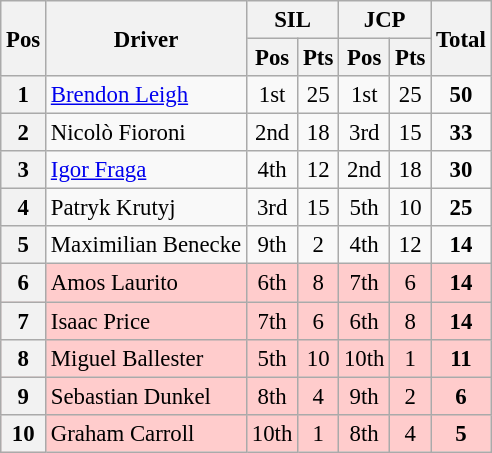<table class="wikitable" style="font-size: 95%;">
<tr>
<th rowspan=2>Pos</th>
<th rowspan=2>Driver</th>
<th colspan=2> SIL</th>
<th colspan=2> JCP</th>
<th rowspan=2>Total</th>
</tr>
<tr>
<th>Pos</th>
<th>Pts</th>
<th>Pos</th>
<th>Pts</th>
</tr>
<tr>
<th>1</th>
<td> <a href='#'>Brendon Leigh</a></td>
<td align=center>1st</td>
<td align=center>25</td>
<td align=center>1st</td>
<td align=center>25</td>
<td align=center><strong>50</strong></td>
</tr>
<tr>
<th>2</th>
<td> Nicolò Fioroni</td>
<td align=center>2nd</td>
<td align=center>18</td>
<td align=center>3rd</td>
<td align=center>15</td>
<td align=center><strong>33</strong></td>
</tr>
<tr>
<th>3</th>
<td> <a href='#'>Igor Fraga</a></td>
<td align=center>4th</td>
<td align=center>12</td>
<td align=center>2nd</td>
<td align=center>18</td>
<td align=center><strong>30</strong></td>
</tr>
<tr>
<th>4</th>
<td> Patryk Krutyj</td>
<td align=center>3rd</td>
<td align=center>15</td>
<td align=center>5th</td>
<td align=center>10</td>
<td align=center><strong>25</strong></td>
</tr>
<tr>
<th>5</th>
<td> Maximilian Benecke</td>
<td align=center>9th</td>
<td align=center>2</td>
<td align=center>4th</td>
<td align=center>12</td>
<td align=center><strong>14</strong></td>
</tr>
<tr style="background:#ffcccc;">
<th>6</th>
<td> Amos Laurito</td>
<td align=center>6th</td>
<td align=center>8</td>
<td align=center>7th</td>
<td align=center>6</td>
<td align=center><strong>14</strong></td>
</tr>
<tr style="background:#ffcccc;">
<th>7</th>
<td> Isaac Price</td>
<td align=center>7th</td>
<td align=center>6</td>
<td align=center>6th</td>
<td align=center>8</td>
<td align=center><strong>14</strong></td>
</tr>
<tr style="background:#ffcccc;">
<th>8</th>
<td> Miguel Ballester</td>
<td align=center>5th</td>
<td align=center>10</td>
<td align=center>10th</td>
<td align=center>1</td>
<td align=center><strong>11</strong></td>
</tr>
<tr style="background:#ffcccc;">
<th>9</th>
<td> Sebastian Dunkel</td>
<td align=center>8th</td>
<td align=center>4</td>
<td align=center>9th</td>
<td align=center>2</td>
<td align=center><strong>6</strong></td>
</tr>
<tr style="background:#ffcccc;">
<th>10</th>
<td> Graham Carroll</td>
<td align=center>10th</td>
<td align=center>1</td>
<td align=center>8th</td>
<td align=center>4</td>
<td align=center><strong>5</strong></td>
</tr>
</table>
